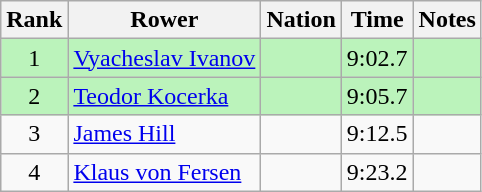<table class="wikitable sortable" style="text-align:center">
<tr>
<th>Rank</th>
<th>Rower</th>
<th>Nation</th>
<th>Time</th>
<th>Notes</th>
</tr>
<tr bgcolor=bbf3bb>
<td>1</td>
<td align=left><a href='#'>Vyacheslav Ivanov</a></td>
<td align=left></td>
<td>9:02.7</td>
<td></td>
</tr>
<tr bgcolor=bbf3bb>
<td>2</td>
<td align=left><a href='#'>Teodor Kocerka</a></td>
<td align=left></td>
<td>9:05.7</td>
<td></td>
</tr>
<tr>
<td>3</td>
<td align=left><a href='#'>James Hill</a></td>
<td align=left></td>
<td>9:12.5</td>
<td></td>
</tr>
<tr>
<td>4</td>
<td align=left><a href='#'>Klaus von Fersen</a></td>
<td align=left></td>
<td>9:23.2</td>
<td></td>
</tr>
</table>
